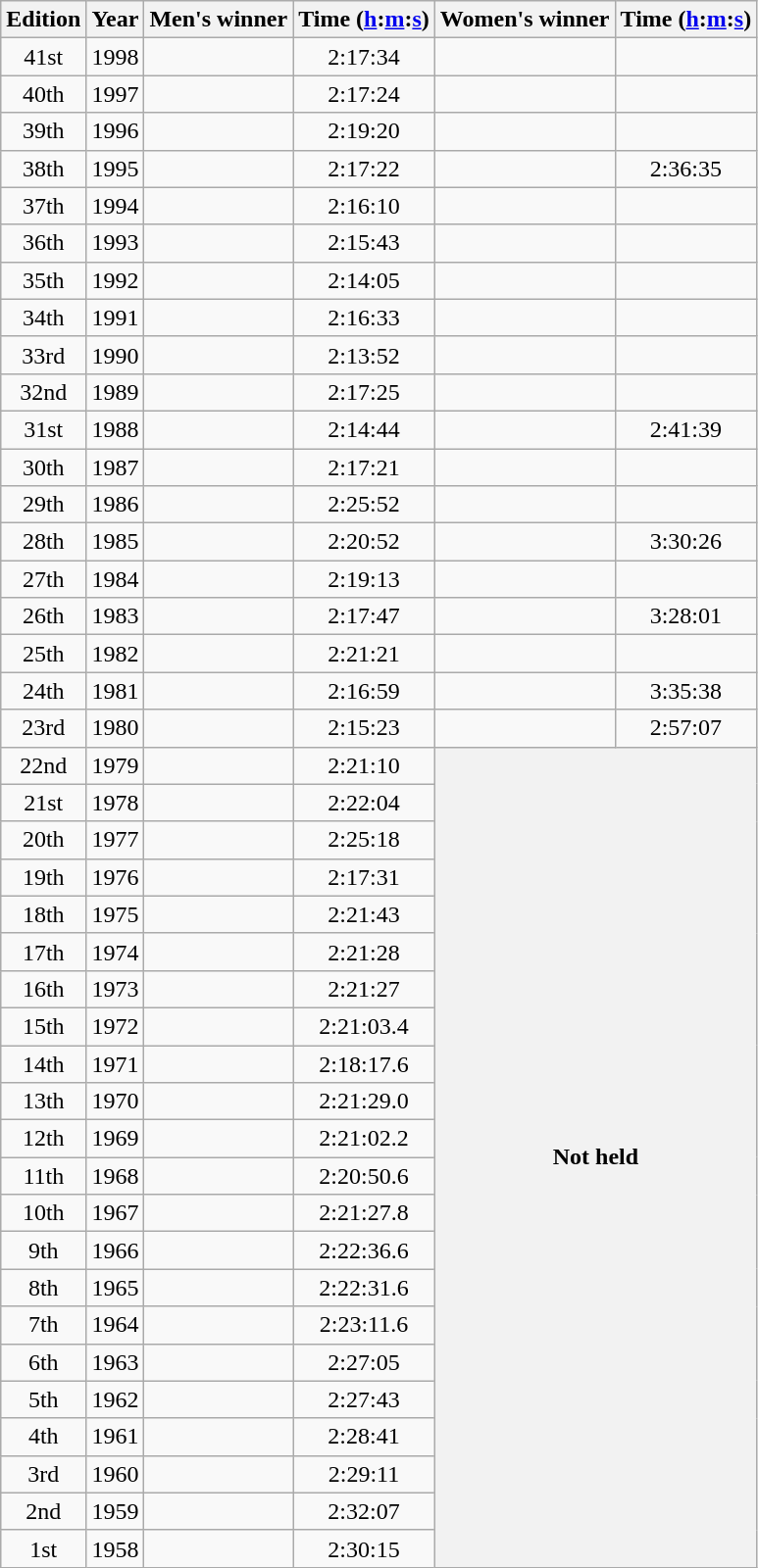<table class="wikitable sortable" style="text-align:center">
<tr>
<th class=unsortable>Edition</th>
<th>Year</th>
<th class=unsortable>Men's winner</th>
<th>Time (<a href='#'>h</a>:<a href='#'>m</a>:<a href='#'>s</a>)</th>
<th class=unsortable>Women's winner</th>
<th>Time (<a href='#'>h</a>:<a href='#'>m</a>:<a href='#'>s</a>)</th>
</tr>
<tr>
<td>41st</td>
<td>1998</td>
<td align=left></td>
<td>2:17:34</td>
<td></td>
<td></td>
</tr>
<tr>
<td>40th</td>
<td>1997</td>
<td align=left></td>
<td>2:17:24</td>
<td></td>
<td></td>
</tr>
<tr>
<td>39th</td>
<td>1996</td>
<td align=left></td>
<td>2:19:20</td>
<td></td>
<td></td>
</tr>
<tr>
<td>38th</td>
<td>1995</td>
<td align=left></td>
<td>2:17:22</td>
<td align=left></td>
<td>2:36:35</td>
</tr>
<tr>
<td>37th</td>
<td>1994</td>
<td align=left></td>
<td>2:16:10</td>
<td></td>
<td></td>
</tr>
<tr>
<td>36th</td>
<td>1993</td>
<td align=left></td>
<td>2:15:43</td>
<td></td>
<td></td>
</tr>
<tr>
<td>35th</td>
<td>1992</td>
<td align=left></td>
<td>2:14:05</td>
<td></td>
<td></td>
</tr>
<tr>
<td>34th</td>
<td>1991</td>
<td align=left></td>
<td>2:16:33</td>
<td></td>
<td></td>
</tr>
<tr>
<td>33rd</td>
<td>1990</td>
<td align=left></td>
<td>2:13:52</td>
<td></td>
<td></td>
</tr>
<tr>
<td>32nd</td>
<td>1989</td>
<td align=left></td>
<td>2:17:25</td>
<td></td>
<td></td>
</tr>
<tr>
<td>31st</td>
<td>1988</td>
<td align=left></td>
<td>2:14:44</td>
<td align=left></td>
<td>2:41:39</td>
</tr>
<tr>
<td>30th</td>
<td>1987</td>
<td align=left></td>
<td>2:17:21</td>
<td></td>
<td></td>
</tr>
<tr>
<td>29th</td>
<td>1986</td>
<td align=left></td>
<td>2:25:52</td>
<td></td>
<td></td>
</tr>
<tr>
<td>28th</td>
<td>1985</td>
<td align=left></td>
<td>2:20:52</td>
<td align=left></td>
<td>3:30:26</td>
</tr>
<tr>
<td>27th</td>
<td>1984</td>
<td align=left></td>
<td>2:19:13</td>
<td></td>
<td></td>
</tr>
<tr>
<td>26th</td>
<td>1983</td>
<td align=left></td>
<td>2:17:47</td>
<td align=left></td>
<td>3:28:01</td>
</tr>
<tr>
<td>25th</td>
<td>1982</td>
<td align=left></td>
<td>2:21:21</td>
<td></td>
<td></td>
</tr>
<tr>
<td>24th</td>
<td>1981</td>
<td align=left></td>
<td>2:16:59</td>
<td align=left></td>
<td>3:35:38</td>
</tr>
<tr>
<td>23rd</td>
<td>1980</td>
<td align=left></td>
<td>2:15:23</td>
<td align=left></td>
<td>2:57:07</td>
</tr>
<tr>
<td>22nd</td>
<td>1979</td>
<td align=left></td>
<td>2:21:10</td>
<th colspan=2 rowspan=22>Not held</th>
</tr>
<tr>
<td>21st</td>
<td>1978</td>
<td align=left></td>
<td>2:22:04</td>
</tr>
<tr>
<td>20th</td>
<td>1977</td>
<td align=left></td>
<td>2:25:18</td>
</tr>
<tr>
<td>19th</td>
<td>1976</td>
<td align=left></td>
<td>2:17:31</td>
</tr>
<tr>
<td>18th</td>
<td>1975</td>
<td align=left></td>
<td>2:21:43</td>
</tr>
<tr>
<td>17th</td>
<td>1974</td>
<td align=left></td>
<td>2:21:28</td>
</tr>
<tr>
<td>16th</td>
<td>1973</td>
<td align=left></td>
<td>2:21:27</td>
</tr>
<tr>
<td>15th</td>
<td>1972</td>
<td align=left></td>
<td>2:21:03.4</td>
</tr>
<tr>
<td>14th</td>
<td>1971</td>
<td align=left></td>
<td>2:18:17.6</td>
</tr>
<tr>
<td>13th</td>
<td>1970</td>
<td align=left></td>
<td>2:21:29.0</td>
</tr>
<tr>
<td>12th</td>
<td>1969</td>
<td align=left></td>
<td>2:21:02.2</td>
</tr>
<tr>
<td>11th</td>
<td>1968</td>
<td align=left></td>
<td>2:20:50.6</td>
</tr>
<tr>
<td>10th</td>
<td>1967</td>
<td align=left></td>
<td>2:21:27.8</td>
</tr>
<tr>
<td>9th</td>
<td>1966</td>
<td align=left></td>
<td>2:22:36.6</td>
</tr>
<tr>
<td>8th</td>
<td>1965</td>
<td align=left></td>
<td>2:22:31.6</td>
</tr>
<tr>
<td>7th</td>
<td>1964</td>
<td align=left></td>
<td>2:23:11.6</td>
</tr>
<tr>
<td>6th</td>
<td>1963</td>
<td align=left></td>
<td>2:27:05</td>
</tr>
<tr>
<td>5th</td>
<td>1962</td>
<td align=left></td>
<td>2:27:43</td>
</tr>
<tr>
<td>4th</td>
<td>1961</td>
<td align=left></td>
<td>2:28:41</td>
</tr>
<tr>
<td>3rd</td>
<td>1960</td>
<td align=left></td>
<td>2:29:11</td>
</tr>
<tr>
<td>2nd</td>
<td>1959</td>
<td align=left></td>
<td>2:32:07</td>
</tr>
<tr>
<td>1st</td>
<td>1958</td>
<td align=left></td>
<td>2:30:15</td>
</tr>
</table>
